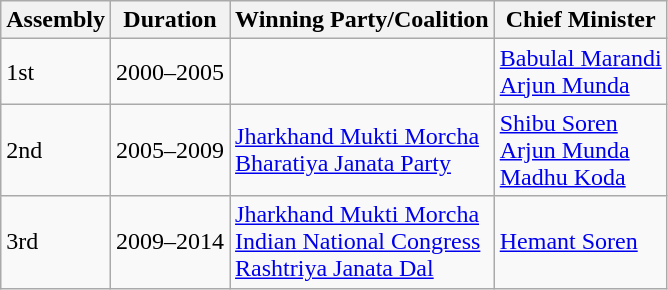<table class="wikitable" border="1">
<tr>
<th>Assembly</th>
<th>Duration</th>
<th>Winning Party/Coalition</th>
<th>Chief Minister</th>
</tr>
<tr>
<td>1st</td>
<td>2000–2005</td>
<td></td>
<td><a href='#'>Babulal Marandi</a><br><a href='#'>Arjun Munda</a></td>
</tr>
<tr>
<td>2nd</td>
<td>2005–2009</td>
<td><a href='#'>Jharkhand Mukti Morcha</a><br><a href='#'>Bharatiya Janata Party</a></td>
<td><a href='#'>Shibu Soren</a><br><a href='#'>Arjun Munda</a><br><a href='#'>Madhu Koda</a></td>
</tr>
<tr>
<td>3rd</td>
<td>2009–2014</td>
<td><a href='#'>Jharkhand Mukti Morcha</a><br><a href='#'>Indian National Congress</a> <br><a href='#'>Rashtriya Janata Dal</a></td>
<td><a href='#'>Hemant Soren</a></td>
</tr>
</table>
